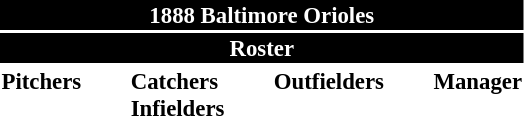<table class="toccolours" style="font-size: 95%;">
<tr>
<th colspan="10" style="background-color: black; color: white; text-align: center;">1888 Baltimore Orioles</th>
</tr>
<tr>
<td colspan="10" style="background-color: black; color: white; text-align: center;"><strong>Roster</strong></td>
</tr>
<tr>
<td valign="top"><strong>Pitchers</strong><br>






</td>
<td width="25px"></td>
<td valign="top"><strong>Catchers</strong><br>



<strong>Infielders</strong>




</td>
<td width="25px"></td>
<td valign="top"><strong>Outfielders</strong><br>




</td>
<td width="25px"></td>
<td valign="top"><strong>Manager</strong><br></td>
</tr>
</table>
